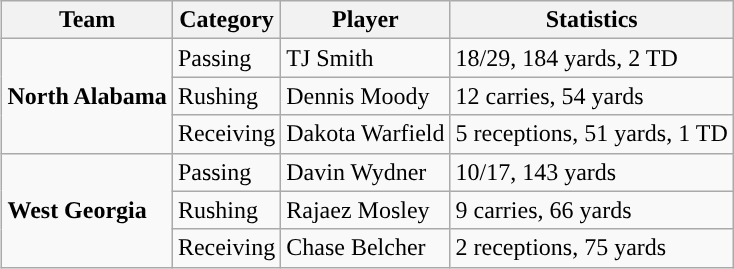<table class="wikitable" style="float: right;">
<tr>
<th>Team</th>
<th>Category</th>
<th>Player</th>
<th>Statistics</th>
</tr>
<tr>
<td rowspan=3><strong>North Alabama</strong></td>
<td>Passing</td>
<td>TJ Smith</td>
<td>18/29, 184 yards, 2 TD</td>
</tr>
<tr>
<td>Rushing</td>
<td>Dennis Moody</td>
<td>12 carries, 54 yards</td>
</tr>
<tr>
<td>Receiving</td>
<td>Dakota Warfield</td>
<td>5 receptions, 51 yards, 1 TD</td>
</tr>
<tr>
<td rowspan=3><strong>West Georgia</strong></td>
<td>Passing</td>
<td>Davin Wydner</td>
<td>10/17, 143 yards</td>
</tr>
<tr>
<td>Rushing</td>
<td>Rajaez Mosley</td>
<td>9 carries, 66 yards</td>
</tr>
<tr>
<td>Receiving</td>
<td>Chase Belcher</td>
<td>2 receptions, 75 yards</td>
</tr>
</table>
